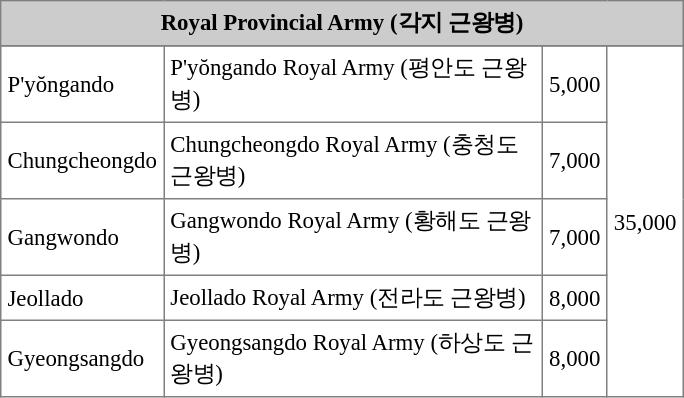<table class="toccolours" border="1" cellpadding="4" style="float: right; margin: 0 0 1em 1em; width: 30em; border-collapse: collapse; font-size: 95%; clear: right;">
<tr>
<th colspan="5" align="center" bgcolor="#CCCCCC">Royal Provincial Army (각지 근왕병)</th>
</tr>
<tr>
</tr>
<tr>
<td rowspan="1">P'yŏngando</td>
<td>P'yŏngando Royal Army (평안도 근왕병)</td>
<td>5,000</td>
<td rowspan=5>35,000</td>
</tr>
<tr>
<td rowspan=1>Chungcheongdo</td>
<td>Chungcheongdo Royal Army (충청도 근왕병)</td>
<td>7,000</td>
</tr>
<tr>
<td rowspan=1>Gangwondo</td>
<td>Gangwondo Royal Army (황해도 근왕병)</td>
<td>7,000</td>
</tr>
<tr>
<td rowspan=1>Jeollado</td>
<td>Jeollado Royal Army (전라도 근왕병)</td>
<td>8,000</td>
</tr>
<tr>
<td rowspan=1>Gyeongsangdo</td>
<td>Gyeongsangdo Royal Army (하상도 근왕병)</td>
<td>8,000</td>
</tr>
</table>
